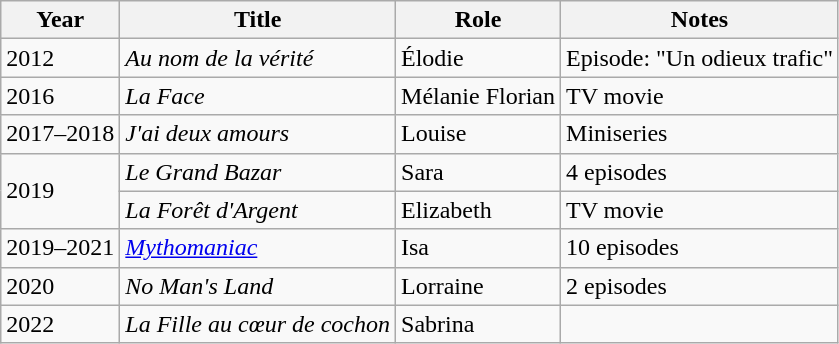<table class="wikitable plainrowheaders sortable">
<tr>
<th scope="col">Year</th>
<th scope="col">Title</th>
<th scope="col">Role</th>
<th scope="col" class="unsortable">Notes</th>
</tr>
<tr>
<td>2012</td>
<td><em>Au nom de la vérité</em></td>
<td>Élodie</td>
<td>Episode: "Un odieux trafic"</td>
</tr>
<tr>
<td>2016</td>
<td><em>La Face</em></td>
<td>Mélanie Florian</td>
<td>TV movie</td>
</tr>
<tr>
<td>2017–2018</td>
<td><em>J'ai deux amours</em></td>
<td>Louise</td>
<td>Miniseries</td>
</tr>
<tr>
<td rowspan="2">2019</td>
<td><em>Le Grand Bazar</em></td>
<td>Sara</td>
<td>4 episodes</td>
</tr>
<tr>
<td><em>La Forêt d'Argent</em></td>
<td>Elizabeth</td>
<td>TV movie</td>
</tr>
<tr>
<td>2019–2021</td>
<td><em><a href='#'>Mythomaniac</a></em></td>
<td>Isa</td>
<td>10 episodes</td>
</tr>
<tr>
<td>2020</td>
<td><em>No Man's Land</em></td>
<td>Lorraine</td>
<td>2 episodes</td>
</tr>
<tr>
<td>2022</td>
<td><em>La Fille au cœur de cochon</em></td>
<td>Sabrina</td>
<td></td>
</tr>
</table>
